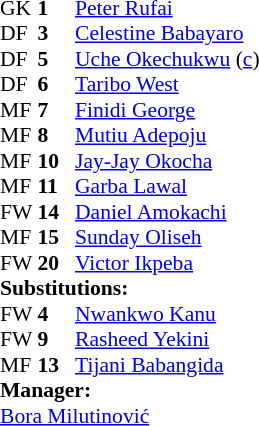<table style="font-size: 90%" cellspacing="0" cellpadding="0">
<tr>
<th width="25"></th>
<th width="25"></th>
</tr>
<tr>
<td>GK</td>
<td><strong>1</strong></td>
<td><a href='#'>Peter Rufai</a></td>
</tr>
<tr>
<td>DF</td>
<td><strong>3</strong></td>
<td><a href='#'>Celestine Babayaro</a></td>
</tr>
<tr>
<td>DF</td>
<td><strong>5</strong></td>
<td><a href='#'>Uche Okechukwu</a> (<a href='#'>c</a>)</td>
<td></td>
</tr>
<tr>
<td>DF</td>
<td><strong>6</strong></td>
<td><a href='#'>Taribo West</a></td>
</tr>
<tr>
<td>MF</td>
<td><strong>7</strong></td>
<td><a href='#'>Finidi George</a></td>
<td></td>
<td></td>
</tr>
<tr>
<td>MF</td>
<td><strong>8</strong></td>
<td><a href='#'>Mutiu Adepoju</a></td>
<td></td>
</tr>
<tr>
<td>MF</td>
<td><strong>10</strong></td>
<td><a href='#'>Jay-Jay Okocha</a></td>
<td></td>
</tr>
<tr>
<td>MF</td>
<td><strong>11</strong></td>
<td><a href='#'>Garba Lawal</a></td>
</tr>
<tr>
<td>FW</td>
<td><strong>14</strong></td>
<td><a href='#'>Daniel Amokachi</a></td>
<td></td>
<td></td>
</tr>
<tr>
<td>MF</td>
<td><strong>15</strong></td>
<td><a href='#'>Sunday Oliseh</a></td>
</tr>
<tr>
<td>FW</td>
<td><strong>20</strong></td>
<td><a href='#'>Victor Ikpeba</a></td>
<td></td>
<td></td>
</tr>
<tr>
<td colspan=3><strong>Substitutions:</strong></td>
</tr>
<tr>
<td>FW</td>
<td><strong>4</strong></td>
<td><a href='#'>Nwankwo Kanu</a></td>
<td></td>
<td></td>
</tr>
<tr>
<td>FW</td>
<td><strong>9</strong></td>
<td><a href='#'>Rasheed Yekini</a></td>
<td></td>
<td></td>
</tr>
<tr>
<td>MF</td>
<td><strong>13</strong></td>
<td><a href='#'>Tijani Babangida</a></td>
<td></td>
<td></td>
</tr>
<tr>
<td colspan=3><strong>Manager:</strong></td>
</tr>
<tr>
<td colspan="4"> <a href='#'>Bora Milutinović</a></td>
</tr>
</table>
